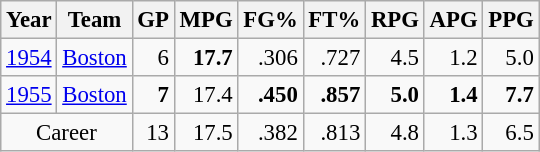<table class="wikitable sortable" style="font-size:95%; text-align:right;">
<tr>
<th>Year</th>
<th>Team</th>
<th>GP</th>
<th>MPG</th>
<th>FG%</th>
<th>FT%</th>
<th>RPG</th>
<th>APG</th>
<th>PPG</th>
</tr>
<tr>
<td style="text-align:left;"><a href='#'>1954</a></td>
<td style="text-align:left;"><a href='#'>Boston</a></td>
<td>6</td>
<td><strong>17.7</strong></td>
<td>.306</td>
<td>.727</td>
<td>4.5</td>
<td>1.2</td>
<td>5.0</td>
</tr>
<tr>
<td style="text-align:left;"><a href='#'>1955</a></td>
<td style="text-align:left;"><a href='#'>Boston</a></td>
<td><strong>7</strong></td>
<td>17.4</td>
<td><strong>.450</strong></td>
<td><strong>.857</strong></td>
<td><strong>5.0</strong></td>
<td><strong>1.4</strong></td>
<td><strong>7.7</strong></td>
</tr>
<tr class="sortbottom">
<td colspan="2" style="text-align:center;">Career</td>
<td>13</td>
<td>17.5</td>
<td>.382</td>
<td>.813</td>
<td>4.8</td>
<td>1.3</td>
<td>6.5</td>
</tr>
</table>
